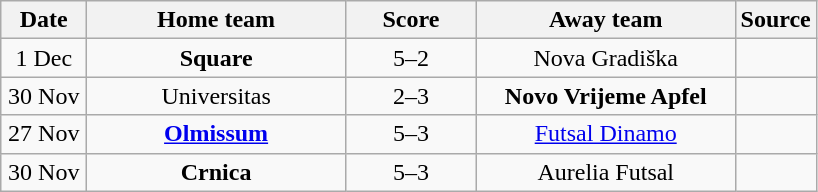<table class="wikitable" style="text-align: center">
<tr>
<th width=50>Date</th>
<th width=165>Home team</th>
<th width=80>Score</th>
<th width=165>Away team</th>
<th>Source</th>
</tr>
<tr>
<td>1 Dec</td>
<td><strong>Square</strong></td>
<td>5–2</td>
<td>Nova Gradiška</td>
<td></td>
</tr>
<tr>
<td>30 Nov</td>
<td>Universitas</td>
<td>2–3</td>
<td><strong>Novo Vrijeme Apfel</strong></td>
<td></td>
</tr>
<tr>
<td>27 Nov</td>
<td><a href='#'><strong>Olmissum</strong></a></td>
<td>5–3</td>
<td><a href='#'>Futsal Dinamo</a></td>
<td></td>
</tr>
<tr>
<td>30 Nov</td>
<td><strong>Crnica</strong></td>
<td>5–3</td>
<td>Aurelia Futsal</td>
<td></td>
</tr>
</table>
